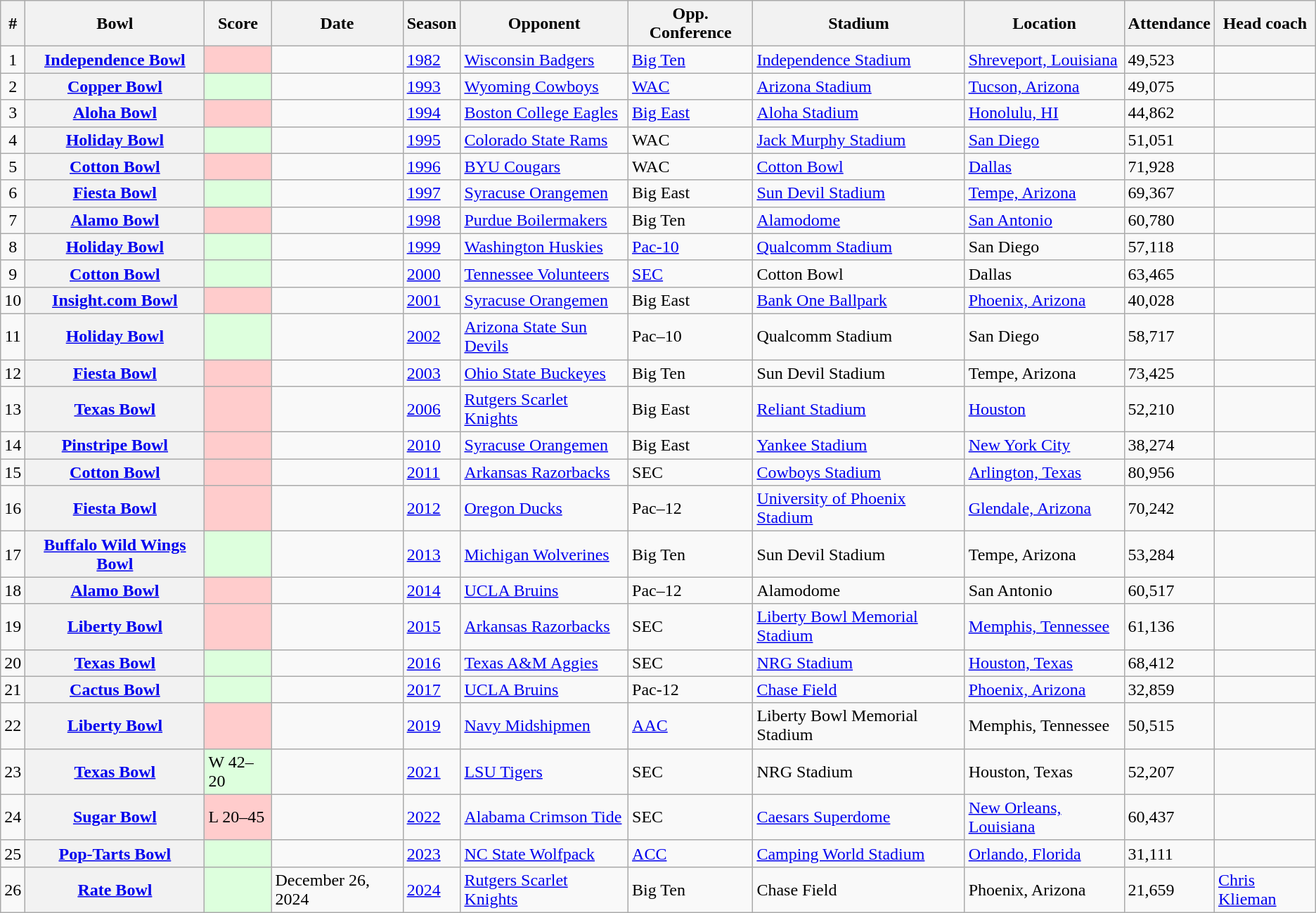<table class="wikitable sortable">
<tr>
<th scope="col">#</th>
<th scope="col">Bowl</th>
<th scope="col">Score</th>
<th scope="col">Date</th>
<th scope="col">Season</th>
<th scope="col">Opponent</th>
<th scope="col">Opp. Conference</th>
<th scope="col">Stadium</th>
<th scope="col">Location</th>
<th scope="col">Attendance</th>
<th scope="col">Head coach</th>
</tr>
<tr>
<td align="center">1</td>
<th scope="row"><a href='#'>Independence Bowl</a></th>
<td style="background:#fcc;"></td>
<td></td>
<td><a href='#'>1982</a></td>
<td><a href='#'>Wisconsin Badgers</a></td>
<td><a href='#'>Big Ten</a></td>
<td><a href='#'>Independence Stadium</a></td>
<td><a href='#'>Shreveport, Louisiana</a></td>
<td>49,523</td>
<td></td>
</tr>
<tr>
<td align="center">2</td>
<th scope="row"><a href='#'>Copper Bowl</a></th>
<td style="background:#dfd;"></td>
<td></td>
<td><a href='#'>1993</a></td>
<td><a href='#'>Wyoming Cowboys</a></td>
<td><a href='#'>WAC</a></td>
<td><a href='#'>Arizona Stadium</a></td>
<td><a href='#'>Tucson, Arizona</a></td>
<td>49,075</td>
<td></td>
</tr>
<tr>
<td align="center">3</td>
<th scope="row"><a href='#'>Aloha Bowl</a></th>
<td style="background:#fcc;"></td>
<td></td>
<td><a href='#'>1994</a></td>
<td><a href='#'>Boston College Eagles</a></td>
<td><a href='#'>Big East</a></td>
<td><a href='#'>Aloha Stadium</a></td>
<td><a href='#'>Honolulu, HI</a></td>
<td>44,862</td>
<td></td>
</tr>
<tr>
<td align="center">4</td>
<th scope="row"><a href='#'>Holiday Bowl</a></th>
<td style="background:#dfd;"></td>
<td></td>
<td><a href='#'>1995</a></td>
<td><a href='#'>Colorado State Rams</a></td>
<td>WAC</td>
<td><a href='#'>Jack Murphy Stadium</a></td>
<td><a href='#'>San Diego</a></td>
<td>51,051</td>
<td></td>
</tr>
<tr>
<td align="center">5</td>
<th scope="row"><a href='#'>Cotton Bowl</a></th>
<td style="background:#fcc;"></td>
<td></td>
<td><a href='#'>1996</a></td>
<td><a href='#'>BYU Cougars</a></td>
<td>WAC</td>
<td><a href='#'>Cotton Bowl</a></td>
<td><a href='#'>Dallas</a></td>
<td>71,928</td>
<td></td>
</tr>
<tr>
<td align="center">6</td>
<th scope="row"><a href='#'>Fiesta Bowl</a></th>
<td style="background:#dfd;"></td>
<td></td>
<td><a href='#'>1997</a></td>
<td><a href='#'>Syracuse Orangemen</a></td>
<td>Big East</td>
<td><a href='#'>Sun Devil Stadium</a></td>
<td><a href='#'>Tempe, Arizona</a></td>
<td>69,367</td>
<td></td>
</tr>
<tr>
<td align="center">7</td>
<th scope="row"><a href='#'>Alamo Bowl</a></th>
<td style="background:#fcc;"></td>
<td></td>
<td><a href='#'>1998</a></td>
<td><a href='#'>Purdue Boilermakers</a></td>
<td>Big Ten</td>
<td><a href='#'>Alamodome</a></td>
<td><a href='#'>San Antonio</a></td>
<td>60,780</td>
<td></td>
</tr>
<tr>
<td align="center">8</td>
<th scope="row"><a href='#'>Holiday Bowl</a></th>
<td style="background:#dfd;"></td>
<td></td>
<td><a href='#'>1999</a></td>
<td><a href='#'>Washington Huskies</a></td>
<td><a href='#'>Pac-10</a></td>
<td><a href='#'>Qualcomm Stadium</a></td>
<td>San Diego</td>
<td>57,118</td>
<td></td>
</tr>
<tr>
<td align="center">9</td>
<th scope="row"><a href='#'>Cotton Bowl</a></th>
<td style="background:#dfd;"></td>
<td></td>
<td><a href='#'>2000</a></td>
<td><a href='#'>Tennessee Volunteers</a></td>
<td><a href='#'>SEC</a></td>
<td>Cotton Bowl</td>
<td>Dallas</td>
<td>63,465</td>
<td></td>
</tr>
<tr>
<td align="center">10</td>
<th scope="row"><a href='#'>Insight.com Bowl</a></th>
<td style="background:#fcc;"></td>
<td></td>
<td><a href='#'>2001</a></td>
<td><a href='#'>Syracuse Orangemen</a></td>
<td>Big East</td>
<td><a href='#'>Bank One Ballpark</a></td>
<td><a href='#'>Phoenix, Arizona</a></td>
<td>40,028</td>
<td></td>
</tr>
<tr>
<td align="center">11</td>
<th scope="row"><a href='#'>Holiday Bowl</a></th>
<td style="background:#dfd;"></td>
<td></td>
<td><a href='#'>2002</a></td>
<td><a href='#'>Arizona State Sun Devils</a></td>
<td>Pac–10</td>
<td>Qualcomm Stadium</td>
<td>San Diego</td>
<td>58,717</td>
<td></td>
</tr>
<tr>
<td align="center">12</td>
<th scope="row"><a href='#'>Fiesta Bowl</a></th>
<td style="background:#fcc;"></td>
<td></td>
<td><a href='#'>2003</a></td>
<td><a href='#'>Ohio State Buckeyes</a></td>
<td>Big Ten</td>
<td>Sun Devil Stadium</td>
<td>Tempe, Arizona</td>
<td>73,425</td>
<td></td>
</tr>
<tr>
<td align="center">13</td>
<th scope="row"><a href='#'>Texas Bowl</a></th>
<td style="background:#fcc;"></td>
<td></td>
<td><a href='#'>2006</a></td>
<td><a href='#'>Rutgers Scarlet Knights</a></td>
<td>Big East</td>
<td><a href='#'>Reliant Stadium</a></td>
<td><a href='#'>Houston</a></td>
<td>52,210</td>
<td></td>
</tr>
<tr>
<td align="center">14</td>
<th scope="row"><a href='#'>Pinstripe Bowl</a></th>
<td style="background:#fcc;"></td>
<td></td>
<td><a href='#'>2010</a></td>
<td><a href='#'>Syracuse Orangemen</a></td>
<td>Big East</td>
<td><a href='#'>Yankee Stadium</a></td>
<td><a href='#'>New York City</a></td>
<td>38,274</td>
<td></td>
</tr>
<tr>
<td align="center">15</td>
<th scope="row"><a href='#'>Cotton Bowl</a></th>
<td style="background:#fcc;"></td>
<td></td>
<td><a href='#'>2011</a></td>
<td><a href='#'>Arkansas Razorbacks</a></td>
<td>SEC</td>
<td><a href='#'>Cowboys Stadium</a></td>
<td><a href='#'>Arlington, Texas</a></td>
<td>80,956</td>
<td></td>
</tr>
<tr>
<td align="center">16</td>
<th scope="row"><a href='#'>Fiesta Bowl</a></th>
<td style="background:#fcc;"></td>
<td></td>
<td><a href='#'>2012</a></td>
<td><a href='#'>Oregon Ducks</a></td>
<td>Pac–12</td>
<td><a href='#'>University of Phoenix Stadium</a></td>
<td><a href='#'>Glendale, Arizona</a></td>
<td>70,242</td>
<td></td>
</tr>
<tr>
<td align="center">17</td>
<th scope="row"><a href='#'>Buffalo Wild Wings Bowl</a></th>
<td style="background:#dfd;"></td>
<td></td>
<td><a href='#'>2013</a></td>
<td><a href='#'>Michigan Wolverines</a></td>
<td>Big Ten</td>
<td>Sun Devil Stadium</td>
<td>Tempe, Arizona</td>
<td>53,284</td>
<td></td>
</tr>
<tr>
<td align="center">18</td>
<th scope="row"><a href='#'>Alamo Bowl</a></th>
<td style="background:#fcc;"></td>
<td></td>
<td><a href='#'>2014</a></td>
<td><a href='#'>UCLA Bruins</a></td>
<td>Pac–12</td>
<td>Alamodome</td>
<td>San Antonio</td>
<td>60,517</td>
<td></td>
</tr>
<tr>
<td align="center">19</td>
<th scope="row"><a href='#'>Liberty Bowl</a></th>
<td style="background:#fcc;"></td>
<td></td>
<td><a href='#'>2015</a></td>
<td><a href='#'>Arkansas Razorbacks</a></td>
<td>SEC</td>
<td><a href='#'>Liberty Bowl Memorial Stadium</a></td>
<td><a href='#'>Memphis, Tennessee</a></td>
<td>61,136</td>
<td></td>
</tr>
<tr>
<td align="center">20</td>
<th scope="row"><a href='#'>Texas Bowl</a></th>
<td style="background:#dfd;"></td>
<td></td>
<td><a href='#'>2016</a></td>
<td><a href='#'>Texas A&M Aggies</a></td>
<td>SEC</td>
<td><a href='#'>NRG Stadium</a></td>
<td><a href='#'>Houston, Texas</a></td>
<td>68,412</td>
<td></td>
</tr>
<tr>
<td align="center">21</td>
<th scope="row"><a href='#'>Cactus Bowl</a></th>
<td style="background:#dfd;"></td>
<td></td>
<td><a href='#'>2017</a></td>
<td><a href='#'>UCLA Bruins</a></td>
<td>Pac-12</td>
<td><a href='#'>Chase Field</a></td>
<td><a href='#'>Phoenix, Arizona</a></td>
<td>32,859</td>
<td></td>
</tr>
<tr>
<td align="center">22</td>
<th><a href='#'>Liberty Bowl</a></th>
<td style="background:#fcc;"></td>
<td></td>
<td><a href='#'>2019</a></td>
<td><a href='#'>Navy Midshipmen</a></td>
<td><a href='#'>AAC</a></td>
<td>Liberty Bowl Memorial Stadium</td>
<td>Memphis, Tennessee</td>
<td>50,515</td>
<td></td>
</tr>
<tr>
<td align="center">23</td>
<th><a href='#'>Texas Bowl</a></th>
<td style="background:#dfd;">W 42–20</td>
<td></td>
<td><a href='#'>2021</a></td>
<td><a href='#'>LSU Tigers</a></td>
<td>SEC</td>
<td>NRG Stadium</td>
<td>Houston, Texas</td>
<td>52,207</td>
<td></td>
</tr>
<tr>
<td align="center">24</td>
<th><a href='#'>Sugar Bowl</a></th>
<td style="background:#fcc;">L 20–45</td>
<td></td>
<td><a href='#'>2022</a></td>
<td><a href='#'>Alabama Crimson Tide</a></td>
<td>SEC</td>
<td><a href='#'>Caesars Superdome</a></td>
<td><a href='#'>New Orleans, Louisiana</a></td>
<td>60,437</td>
<td></td>
</tr>
<tr>
<td align="center">25</td>
<th><a href='#'>Pop-Tarts Bowl</a></th>
<td style="background:#dfd;"></td>
<td></td>
<td><a href='#'>2023</a></td>
<td><a href='#'>NC State Wolfpack</a></td>
<td><a href='#'>ACC</a></td>
<td><a href='#'>Camping World Stadium</a></td>
<td><a href='#'>Orlando, Florida</a></td>
<td>31,111</td>
<td></td>
</tr>
<tr>
<td align="center">26</td>
<th><a href='#'>Rate Bowl</a></th>
<td style="background:#dfd;"></td>
<td>December 26, 2024</td>
<td><a href='#'>2024</a></td>
<td><a href='#'>Rutgers Scarlet Knights</a></td>
<td>Big Ten</td>
<td>Chase Field</td>
<td>Phoenix, Arizona</td>
<td>21,659</td>
<td><a href='#'>Chris Klieman</a></td>
</tr>
</table>
